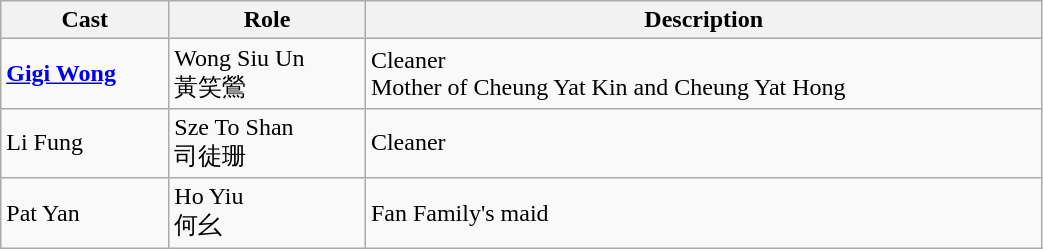<table class="wikitable" width="55%">
<tr>
<th>Cast</th>
<th>Role</th>
<th>Description</th>
</tr>
<tr>
<td><strong><a href='#'>Gigi Wong</a></strong></td>
<td>Wong Siu Un<br>黃笑鶯</td>
<td>Cleaner <br> Mother of Cheung Yat Kin and Cheung Yat Hong</td>
</tr>
<tr>
<td>Li Fung</td>
<td>Sze To Shan<br>司徒珊</td>
<td>Cleaner</td>
</tr>
<tr>
<td>Pat Yan</td>
<td>Ho Yiu<br>何幺</td>
<td>Fan Family's maid</td>
</tr>
</table>
